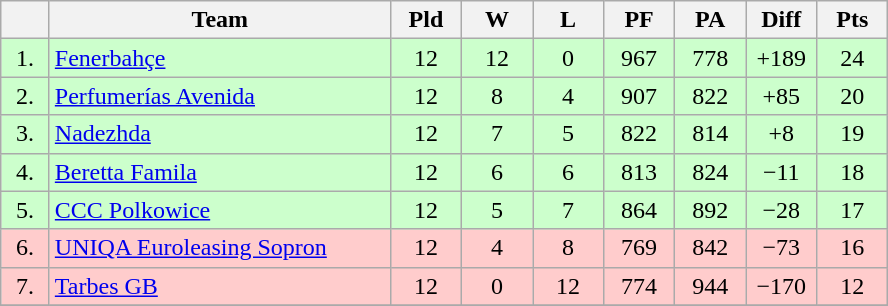<table class="wikitable" style="text-align:center">
<tr>
<th width=25></th>
<th width=220>Team</th>
<th width=40>Pld</th>
<th width=40>W</th>
<th width=40>L</th>
<th width=40>PF</th>
<th width=40>PA</th>
<th width=40>Diff</th>
<th width=40>Pts</th>
</tr>
<tr style="background:#ccffcc;">
<td>1.</td>
<td align=left> <a href='#'>Fenerbahçe</a></td>
<td>12</td>
<td>12</td>
<td>0</td>
<td>967</td>
<td>778</td>
<td>+189</td>
<td>24</td>
</tr>
<tr style="background:#ccffcc;">
<td>2.</td>
<td align=left> <a href='#'>Perfumerías Avenida</a></td>
<td>12</td>
<td>8</td>
<td>4</td>
<td>907</td>
<td>822</td>
<td>+85</td>
<td>20</td>
</tr>
<tr style="background:#ccffcc;">
<td>3.</td>
<td align=left> <a href='#'>Nadezhda</a></td>
<td>12</td>
<td>7</td>
<td>5</td>
<td>822</td>
<td>814</td>
<td>+8</td>
<td>19</td>
</tr>
<tr style="background:#ccffcc;">
<td>4.</td>
<td align=left> <a href='#'>Beretta Famila</a></td>
<td>12</td>
<td>6</td>
<td>6</td>
<td>813</td>
<td>824</td>
<td>−11</td>
<td>18</td>
</tr>
<tr style="background:#ccffcc;">
<td>5.</td>
<td align=left> <a href='#'>CCC Polkowice</a></td>
<td>12</td>
<td>5</td>
<td>7</td>
<td>864</td>
<td>892</td>
<td>−28</td>
<td>17</td>
</tr>
<tr style="background: #ffcccc;">
<td>6.</td>
<td align=left> <a href='#'>UNIQA Euroleasing Sopron</a></td>
<td>12</td>
<td>4</td>
<td>8</td>
<td>769</td>
<td>842</td>
<td>−73</td>
<td>16</td>
</tr>
<tr style="background: #ffcccc;">
<td>7.</td>
<td align=left> <a href='#'>Tarbes GB</a></td>
<td>12</td>
<td>0</td>
<td>12</td>
<td>774</td>
<td>944</td>
<td>−170</td>
<td>12</td>
</tr>
<tr>
</tr>
</table>
